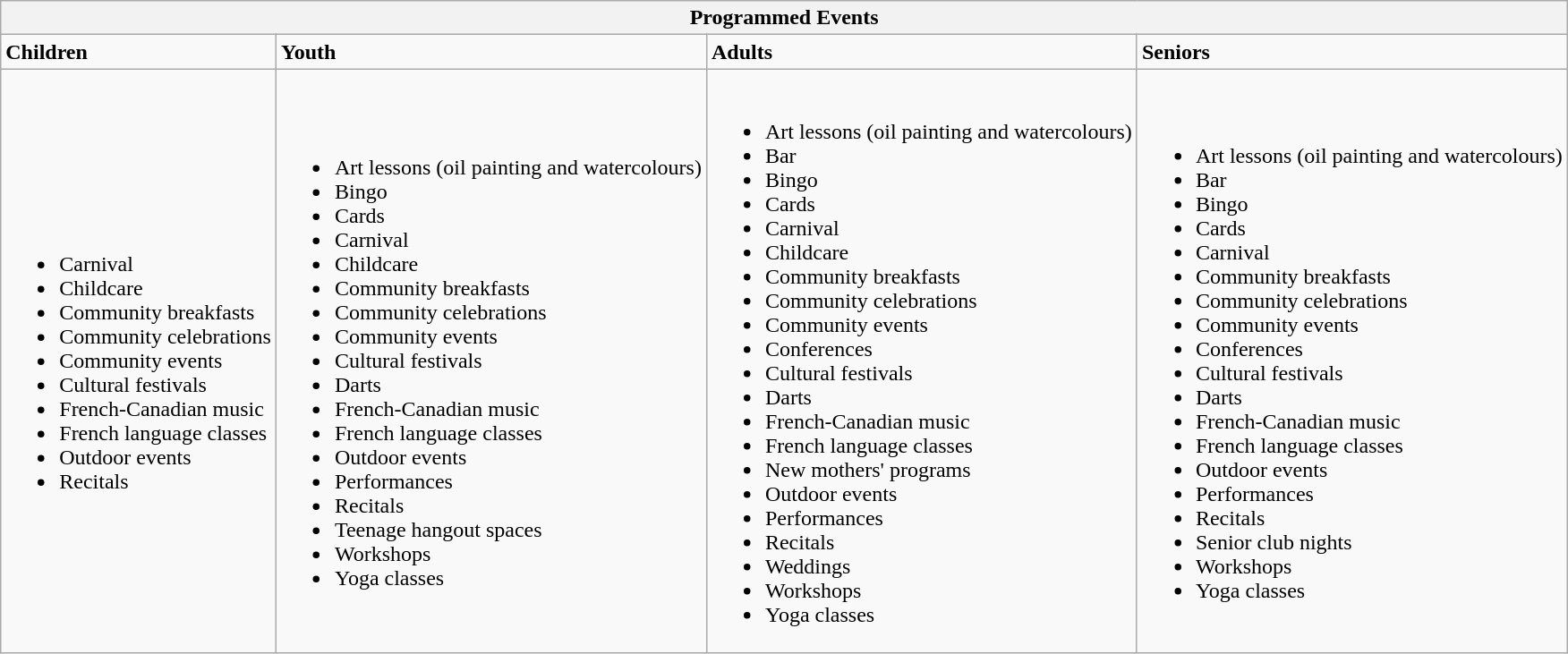<table class="wikitable">
<tr>
<th colspan="4">Programmed Events </th>
</tr>
<tr>
<td><strong>Children</strong></td>
<td><strong>Youth</strong></td>
<td><strong>Adults</strong></td>
<td><strong>Seniors</strong></td>
</tr>
<tr>
<td><br><ul><li>Carnival</li><li>Childcare</li><li>Community breakfasts</li><li>Community celebrations</li><li>Community events</li><li>Cultural festivals</li><li>French-Canadian music</li><li>French language classes</li><li>Outdoor events</li><li>Recitals</li></ul></td>
<td><br><ul><li>Art lessons (oil painting and watercolours)</li><li>Bingo</li><li>Cards</li><li>Carnival</li><li>Childcare</li><li>Community breakfasts</li><li>Community celebrations</li><li>Community events</li><li>Cultural festivals</li><li>Darts</li><li>French-Canadian music</li><li>French language classes</li><li>Outdoor events</li><li>Performances</li><li>Recitals</li><li>Teenage hangout spaces</li><li>Workshops</li><li>Yoga classes</li></ul></td>
<td><br><ul><li>Art lessons (oil painting and watercolours)</li><li>Bar</li><li>Bingo</li><li>Cards</li><li>Carnival</li><li>Childcare</li><li>Community breakfasts</li><li>Community celebrations</li><li>Community events</li><li>Conferences</li><li>Cultural festivals</li><li>Darts</li><li>French-Canadian music</li><li>French language classes</li><li>New mothers' programs</li><li>Outdoor events</li><li>Performances</li><li>Recitals</li><li>Weddings</li><li>Workshops</li><li>Yoga classes</li></ul></td>
<td><br><ul><li>Art lessons (oil painting and watercolours)</li><li>Bar</li><li>Bingo</li><li>Cards</li><li>Carnival</li><li>Community breakfasts</li><li>Community celebrations</li><li>Community events</li><li>Conferences</li><li>Cultural festivals</li><li>Darts</li><li>French-Canadian music</li><li>French language classes</li><li>Outdoor events</li><li>Performances</li><li>Recitals</li><li>Senior club nights</li><li>Workshops</li><li>Yoga classes</li></ul></td>
</tr>
</table>
